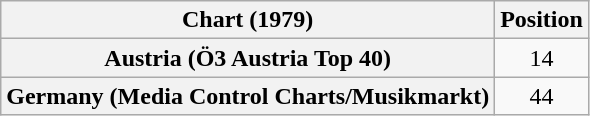<table class="wikitable plainrowheaders" style="text-align:center">
<tr>
<th>Chart (1979)</th>
<th>Position</th>
</tr>
<tr>
<th scope="row">Austria (Ö3 Austria Top 40)</th>
<td>14</td>
</tr>
<tr>
<th scope="row">Germany (Media Control Charts/Musikmarkt)</th>
<td>44</td>
</tr>
</table>
